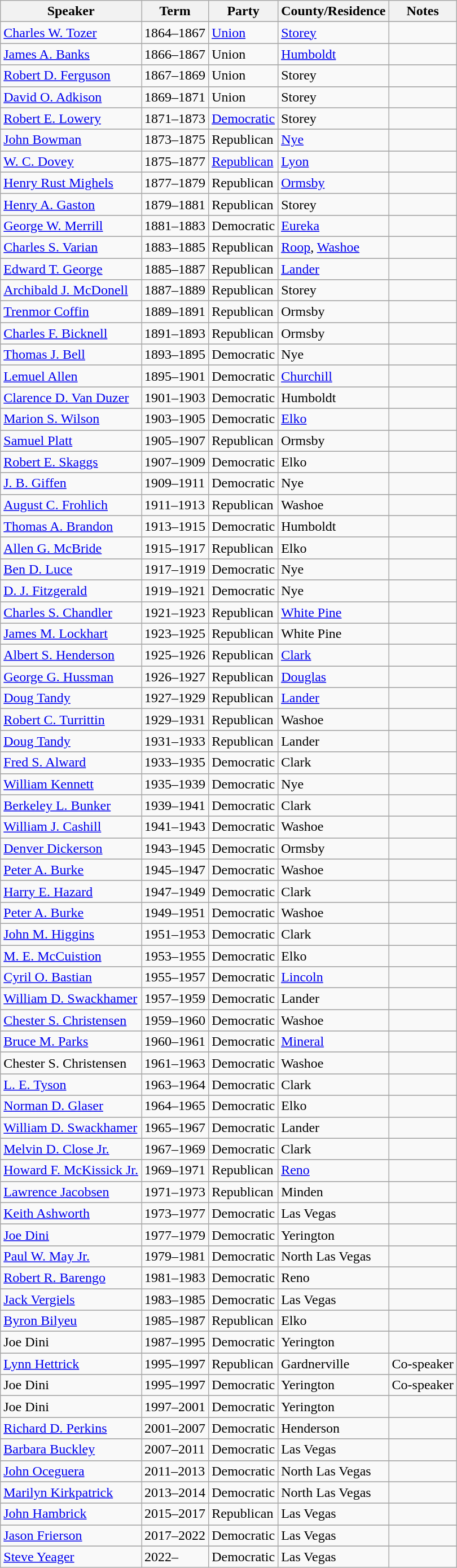<table class="wikitable sortable">
<tr>
<th>Speaker</th>
<th>Term</th>
<th>Party</th>
<th>County/Residence</th>
<th>Notes</th>
</tr>
<tr>
</tr>
<tr>
<td><a href='#'>Charles W. Tozer</a></td>
<td>1864–1867</td>
<td><a href='#'>Union</a></td>
<td><a href='#'>Storey</a></td>
<td></td>
</tr>
<tr>
</tr>
<tr>
<td><a href='#'>James A. Banks</a></td>
<td>1866–1867</td>
<td>Union</td>
<td><a href='#'>Humboldt</a></td>
<td></td>
</tr>
<tr>
</tr>
<tr>
<td><a href='#'>Robert D. Ferguson</a></td>
<td>1867–1869</td>
<td>Union</td>
<td>Storey</td>
<td></td>
</tr>
<tr>
</tr>
<tr>
<td><a href='#'>David O. Adkison</a></td>
<td>1869–1871</td>
<td>Union</td>
<td>Storey</td>
<td></td>
</tr>
<tr>
</tr>
<tr>
<td><a href='#'>Robert E. Lowery</a></td>
<td>1871–1873</td>
<td><a href='#'>Democratic</a></td>
<td>Storey</td>
<td></td>
</tr>
<tr>
</tr>
<tr>
<td><a href='#'>John Bowman</a></td>
<td>1873–1875</td>
<td>Republican</td>
<td><a href='#'>Nye</a></td>
<td></td>
</tr>
<tr>
</tr>
<tr>
<td><a href='#'>W. C. Dovey</a></td>
<td>1875–1877</td>
<td><a href='#'>Republican</a></td>
<td><a href='#'>Lyon</a></td>
<td></td>
</tr>
<tr>
</tr>
<tr>
<td><a href='#'>Henry Rust Mighels</a></td>
<td>1877–1879</td>
<td>Republican</td>
<td><a href='#'>Ormsby</a></td>
<td></td>
</tr>
<tr>
</tr>
<tr>
<td><a href='#'>Henry A. Gaston</a></td>
<td>1879–1881</td>
<td>Republican</td>
<td>Storey</td>
<td></td>
</tr>
<tr>
</tr>
<tr>
<td><a href='#'>George W. Merrill</a></td>
<td>1881–1883</td>
<td>Democratic</td>
<td><a href='#'>Eureka</a></td>
<td></td>
</tr>
<tr>
</tr>
<tr>
<td><a href='#'>Charles S. Varian</a></td>
<td>1883–1885 </td>
<td>Republican</td>
<td><a href='#'>Roop</a>, <a href='#'>Washoe</a></td>
<td></td>
</tr>
<tr>
</tr>
<tr>
<td><a href='#'>Edward T. George</a></td>
<td>1885–1887</td>
<td>Republican</td>
<td><a href='#'>Lander</a></td>
<td></td>
</tr>
<tr>
</tr>
<tr>
<td><a href='#'>Archibald J. McDonell</a></td>
<td>1887–1889</td>
<td>Republican</td>
<td>Storey</td>
<td></td>
</tr>
<tr>
</tr>
<tr>
<td><a href='#'>Trenmor Coffin</a></td>
<td>1889–1891</td>
<td>Republican</td>
<td>Ormsby</td>
<td></td>
</tr>
<tr>
</tr>
<tr>
<td><a href='#'>Charles F. Bicknell</a></td>
<td>1891–1893</td>
<td>Republican</td>
<td>Ormsby</td>
<td></td>
</tr>
<tr>
</tr>
<tr>
<td><a href='#'>Thomas J. Bell</a></td>
<td>1893–1895</td>
<td>Democratic</td>
<td>Nye</td>
<td></td>
</tr>
<tr>
</tr>
<tr>
<td><a href='#'>Lemuel Allen</a></td>
<td>1895–1901</td>
<td>Democratic</td>
<td><a href='#'>Churchill</a></td>
<td></td>
</tr>
<tr>
</tr>
<tr>
<td><a href='#'>Clarence D. Van Duzer</a></td>
<td>1901–1903</td>
<td>Democratic</td>
<td>Humboldt</td>
<td></td>
</tr>
<tr>
</tr>
<tr>
<td><a href='#'>Marion S. Wilson</a></td>
<td>1903–1905</td>
<td>Democratic</td>
<td><a href='#'>Elko</a></td>
<td></td>
</tr>
<tr>
</tr>
<tr>
<td><a href='#'>Samuel Platt</a></td>
<td>1905–1907</td>
<td>Republican</td>
<td>Ormsby</td>
<td></td>
</tr>
<tr>
</tr>
<tr>
<td><a href='#'>Robert E. Skaggs</a></td>
<td>1907–1909</td>
<td>Democratic</td>
<td>Elko</td>
<td></td>
</tr>
<tr>
</tr>
<tr>
<td><a href='#'>J. B. Giffen</a></td>
<td>1909–1911</td>
<td>Democratic</td>
<td>Nye</td>
<td></td>
</tr>
<tr>
</tr>
<tr>
<td><a href='#'>August C. Frohlich</a></td>
<td>1911–1913</td>
<td>Republican</td>
<td>Washoe</td>
<td></td>
</tr>
<tr>
</tr>
<tr>
<td><a href='#'>Thomas A. Brandon</a></td>
<td>1913–1915</td>
<td>Democratic</td>
<td>Humboldt</td>
<td></td>
</tr>
<tr>
</tr>
<tr>
<td><a href='#'>Allen G. McBride</a></td>
<td>1915–1917</td>
<td>Republican</td>
<td>Elko</td>
<td></td>
</tr>
<tr>
</tr>
<tr>
<td><a href='#'>Ben D. Luce</a></td>
<td>1917–1919</td>
<td>Democratic</td>
<td>Nye</td>
<td></td>
</tr>
<tr>
</tr>
<tr>
<td><a href='#'>D. J. Fitzgerald</a></td>
<td>1919–1921</td>
<td>Democratic</td>
<td>Nye</td>
<td></td>
</tr>
<tr>
</tr>
<tr>
<td><a href='#'>Charles S. Chandler</a></td>
<td>1921–1923</td>
<td>Republican</td>
<td><a href='#'>White Pine</a></td>
<td></td>
</tr>
<tr>
</tr>
<tr>
<td><a href='#'>James M. Lockhart</a></td>
<td>1923–1925</td>
<td>Republican</td>
<td>White Pine</td>
<td></td>
</tr>
<tr>
</tr>
<tr>
<td><a href='#'>Albert S. Henderson</a></td>
<td>1925–1926</td>
<td>Republican</td>
<td><a href='#'>Clark</a></td>
<td></td>
</tr>
<tr>
</tr>
<tr>
<td><a href='#'>George G. Hussman</a></td>
<td>1926–1927</td>
<td>Republican</td>
<td><a href='#'>Douglas</a></td>
<td></td>
</tr>
<tr>
</tr>
<tr>
<td><a href='#'>Doug Tandy</a></td>
<td>1927–1929</td>
<td>Republican</td>
<td><a href='#'>Lander</a></td>
<td></td>
</tr>
<tr>
</tr>
<tr>
<td><a href='#'>Robert C. Turrittin</a></td>
<td>1929–1931</td>
<td>Republican</td>
<td>Washoe</td>
<td></td>
</tr>
<tr>
</tr>
<tr>
<td><a href='#'>Doug Tandy</a></td>
<td>1931–1933</td>
<td>Republican</td>
<td>Lander</td>
<td></td>
</tr>
<tr>
</tr>
<tr>
<td><a href='#'>Fred S. Alward</a></td>
<td>1933–1935</td>
<td>Democratic</td>
<td>Clark</td>
<td></td>
</tr>
<tr>
</tr>
<tr>
<td><a href='#'>William Kennett</a></td>
<td>1935–1939</td>
<td>Democratic</td>
<td>Nye</td>
<td></td>
</tr>
<tr>
</tr>
<tr>
<td><a href='#'>Berkeley L. Bunker</a></td>
<td>1939–1941</td>
<td>Democratic</td>
<td>Clark</td>
<td></td>
</tr>
<tr>
</tr>
<tr>
<td><a href='#'>William J. Cashill</a></td>
<td>1941–1943</td>
<td>Democratic</td>
<td>Washoe</td>
<td></td>
</tr>
<tr>
</tr>
<tr>
<td><a href='#'>Denver Dickerson</a></td>
<td>1943–1945</td>
<td>Democratic</td>
<td>Ormsby</td>
<td></td>
</tr>
<tr>
</tr>
<tr>
<td><a href='#'>Peter A. Burke</a></td>
<td>1945–1947</td>
<td>Democratic</td>
<td>Washoe</td>
<td></td>
</tr>
<tr>
</tr>
<tr>
<td><a href='#'>Harry E. Hazard</a></td>
<td>1947–1949</td>
<td>Democratic</td>
<td>Clark</td>
<td></td>
</tr>
<tr>
</tr>
<tr>
<td><a href='#'>Peter A. Burke</a></td>
<td>1949–1951</td>
<td>Democratic</td>
<td>Washoe</td>
<td></td>
</tr>
<tr>
</tr>
<tr>
<td><a href='#'>John M. Higgins</a></td>
<td>1951–1953</td>
<td>Democratic</td>
<td>Clark</td>
<td></td>
</tr>
<tr>
</tr>
<tr>
<td><a href='#'>M. E. McCuistion</a></td>
<td>1953–1955</td>
<td>Democratic</td>
<td>Elko</td>
<td></td>
</tr>
<tr>
</tr>
<tr>
<td><a href='#'>Cyril O. Bastian</a></td>
<td>1955–1957</td>
<td>Democratic</td>
<td><a href='#'>Lincoln</a></td>
<td></td>
</tr>
<tr>
</tr>
<tr>
<td><a href='#'>William D. Swackhamer</a></td>
<td>1957–1959</td>
<td>Democratic</td>
<td>Lander</td>
<td></td>
</tr>
<tr>
</tr>
<tr>
<td><a href='#'>Chester S. Christensen</a></td>
<td>1959–1960</td>
<td>Democratic</td>
<td>Washoe</td>
<td></td>
</tr>
<tr>
</tr>
<tr>
<td><a href='#'>Bruce M. Parks</a></td>
<td>1960–1961</td>
<td>Democratic</td>
<td><a href='#'>Mineral</a></td>
<td></td>
</tr>
<tr>
</tr>
<tr>
<td>Chester S. Christensen</td>
<td>1961–1963</td>
<td>Democratic</td>
<td>Washoe</td>
<td></td>
</tr>
<tr>
</tr>
<tr>
<td><a href='#'>L. E. Tyson</a></td>
<td>1963–1964</td>
<td>Democratic</td>
<td>Clark</td>
<td></td>
</tr>
<tr>
</tr>
<tr>
<td><a href='#'>Norman D. Glaser</a></td>
<td>1964–1965</td>
<td>Democratic</td>
<td>Elko</td>
<td></td>
</tr>
<tr>
</tr>
<tr>
<td><a href='#'>William D. Swackhamer</a></td>
<td>1965–1967</td>
<td>Democratic</td>
<td>Lander</td>
<td></td>
</tr>
<tr>
</tr>
<tr>
<td><a href='#'>Melvin D. Close Jr.</a></td>
<td>1967–1969</td>
<td>Democratic</td>
<td>Clark</td>
<td></td>
</tr>
<tr>
</tr>
<tr>
<td><a href='#'>Howard F. McKissick Jr.</a></td>
<td>1969–1971</td>
<td>Republican</td>
<td><a href='#'>Reno</a></td>
<td></td>
</tr>
<tr>
</tr>
<tr>
<td><a href='#'>Lawrence Jacobsen</a></td>
<td>1971–1973</td>
<td>Republican</td>
<td>Minden</td>
<td></td>
</tr>
<tr>
</tr>
<tr>
<td><a href='#'>Keith Ashworth</a></td>
<td>1973–1977</td>
<td>Democratic</td>
<td>Las Vegas</td>
<td></td>
</tr>
<tr>
</tr>
<tr>
<td><a href='#'>Joe Dini</a></td>
<td>1977–1979</td>
<td>Democratic</td>
<td>Yerington</td>
<td></td>
</tr>
<tr>
</tr>
<tr>
<td><a href='#'>Paul W. May Jr.</a></td>
<td>1979–1981</td>
<td>Democratic</td>
<td>North Las Vegas</td>
<td></td>
</tr>
<tr>
</tr>
<tr>
<td><a href='#'>Robert R. Barengo</a></td>
<td>1981–1983</td>
<td>Democratic</td>
<td>Reno</td>
<td></td>
</tr>
<tr>
</tr>
<tr>
<td><a href='#'>Jack Vergiels</a></td>
<td>1983–1985</td>
<td>Democratic</td>
<td>Las Vegas</td>
<td></td>
</tr>
<tr>
</tr>
<tr>
<td><a href='#'>Byron Bilyeu</a></td>
<td>1985–1987</td>
<td>Republican</td>
<td>Elko</td>
<td></td>
</tr>
<tr>
</tr>
<tr>
<td>Joe Dini</td>
<td>1987–1995</td>
<td>Democratic</td>
<td>Yerington</td>
<td></td>
</tr>
<tr>
</tr>
<tr>
<td><a href='#'>Lynn Hettrick</a></td>
<td>1995–1997</td>
<td>Republican</td>
<td>Gardnerville</td>
<td>Co-speaker</td>
</tr>
<tr>
</tr>
<tr>
<td>Joe Dini</td>
<td>1995–1997</td>
<td>Democratic</td>
<td>Yerington</td>
<td>Co-speaker</td>
</tr>
<tr>
</tr>
<tr>
<td>Joe Dini</td>
<td>1997–2001</td>
<td>Democratic</td>
<td>Yerington</td>
<td></td>
</tr>
<tr>
</tr>
<tr>
<td><a href='#'>Richard D. Perkins</a></td>
<td>2001–2007</td>
<td>Democratic</td>
<td>Henderson</td>
<td></td>
</tr>
<tr>
</tr>
<tr>
<td><a href='#'>Barbara Buckley</a></td>
<td>2007–2011</td>
<td>Democratic</td>
<td>Las Vegas</td>
<td></td>
</tr>
<tr>
</tr>
<tr>
<td><a href='#'>John Oceguera</a></td>
<td>2011–2013</td>
<td>Democratic</td>
<td>North Las Vegas</td>
<td></td>
</tr>
<tr>
</tr>
<tr>
<td><a href='#'>Marilyn Kirkpatrick</a></td>
<td>2013–2014</td>
<td>Democratic</td>
<td>North Las Vegas</td>
<td></td>
</tr>
<tr>
</tr>
<tr>
<td><a href='#'>John Hambrick</a></td>
<td>2015–2017</td>
<td>Republican</td>
<td>Las Vegas</td>
<td></td>
</tr>
<tr>
</tr>
<tr>
<td><a href='#'>Jason Frierson</a></td>
<td>2017–2022</td>
<td>Democratic</td>
<td>Las Vegas</td>
<td></td>
</tr>
<tr>
</tr>
<tr>
<td><a href='#'>Steve Yeager</a></td>
<td>2022–</td>
<td>Democratic</td>
<td>Las Vegas</td>
<td></td>
</tr>
</table>
